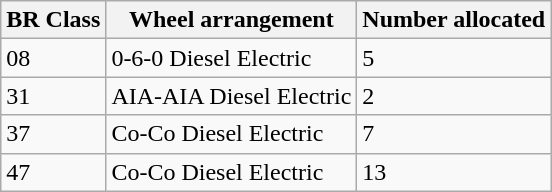<table class="wikitable sortable">
<tr>
<th>BR Class</th>
<th>Wheel arrangement</th>
<th>Number allocated</th>
</tr>
<tr>
<td>08</td>
<td>0-6-0 Diesel Electric</td>
<td>5</td>
</tr>
<tr>
<td>31</td>
<td>AIA-AIA Diesel Electric</td>
<td>2</td>
</tr>
<tr>
<td>37</td>
<td>Co-Co Diesel Electric</td>
<td>7</td>
</tr>
<tr>
<td>47</td>
<td>Co-Co Diesel Electric</td>
<td>13</td>
</tr>
</table>
